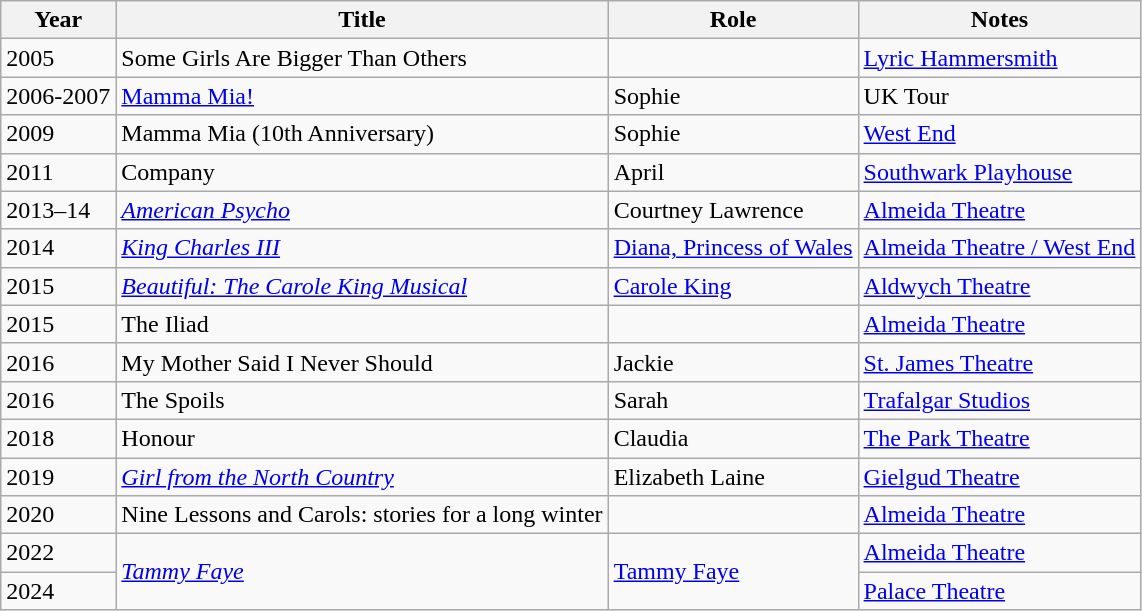<table class="wikitable sortable">
<tr>
<th>Year</th>
<th>Title</th>
<th>Role</th>
<th class="unsortable">Notes</th>
</tr>
<tr>
<td>2005</td>
<td>Some Girls Are Bigger Than Others</td>
<td></td>
<td><a href='#'>Lyric Hammersmith</a></td>
</tr>
<tr>
<td>2006-2007</td>
<td><a href='#'>Mamma Mia!</a></td>
<td>Sophie</td>
<td>UK Tour</td>
</tr>
<tr>
<td>2009</td>
<td>Mamma Mia (10th Anniversary)</td>
<td>Sophie</td>
<td><a href='#'>West End</a></td>
</tr>
<tr>
<td>2011</td>
<td>Company</td>
<td>April</td>
<td><a href='#'>Southwark Playhouse</a></td>
</tr>
<tr>
<td>2013–14</td>
<td><a href='#'><em>American Psycho</em></a></td>
<td>Courtney Lawrence</td>
<td><a href='#'>Almeida Theatre</a></td>
</tr>
<tr>
<td>2014</td>
<td><a href='#'><em>King Charles III</em></a></td>
<td><a href='#'>Diana, Princess of Wales</a></td>
<td><a href='#'>Almeida Theatre / West End</a></td>
</tr>
<tr>
<td>2015</td>
<td><em><a href='#'>Beautiful: The Carole King Musical</a></em></td>
<td><a href='#'>Carole King</a></td>
<td><a href='#'>Aldwych Theatre</a></td>
</tr>
<tr>
<td>2015</td>
<td>The Iliad</td>
<td></td>
<td><a href='#'>Almeida Theatre</a></td>
</tr>
<tr>
<td>2016</td>
<td>My Mother Said I Never Should</td>
<td>Jackie</td>
<td><a href='#'>St. James Theatre</a></td>
</tr>
<tr>
<td>2016</td>
<td>The Spoils</td>
<td>Sarah</td>
<td><a href='#'>Trafalgar Studios</a></td>
</tr>
<tr>
<td>2018</td>
<td>Honour</td>
<td>Claudia</td>
<td><a href='#'>The Park Theatre</a></td>
</tr>
<tr>
<td>2019</td>
<td><em><a href='#'>Girl from the North Country</a></em></td>
<td>Elizabeth Laine</td>
<td><a href='#'>Gielgud Theatre</a></td>
</tr>
<tr>
<td>2020</td>
<td>Nine Lessons and Carols: stories for a long winter</td>
<td></td>
<td><a href='#'>Almeida Theatre</a></td>
</tr>
<tr>
<td>2022</td>
<td rowspan="2"><a href='#'><em>Tammy Faye</em></a></td>
<td rowspan="2"><a href='#'>Tammy Faye</a></td>
<td><a href='#'>Almeida Theatre</a></td>
</tr>
<tr>
<td>2024</td>
<td><a href='#'>Palace Theatre</a></td>
</tr>
</table>
